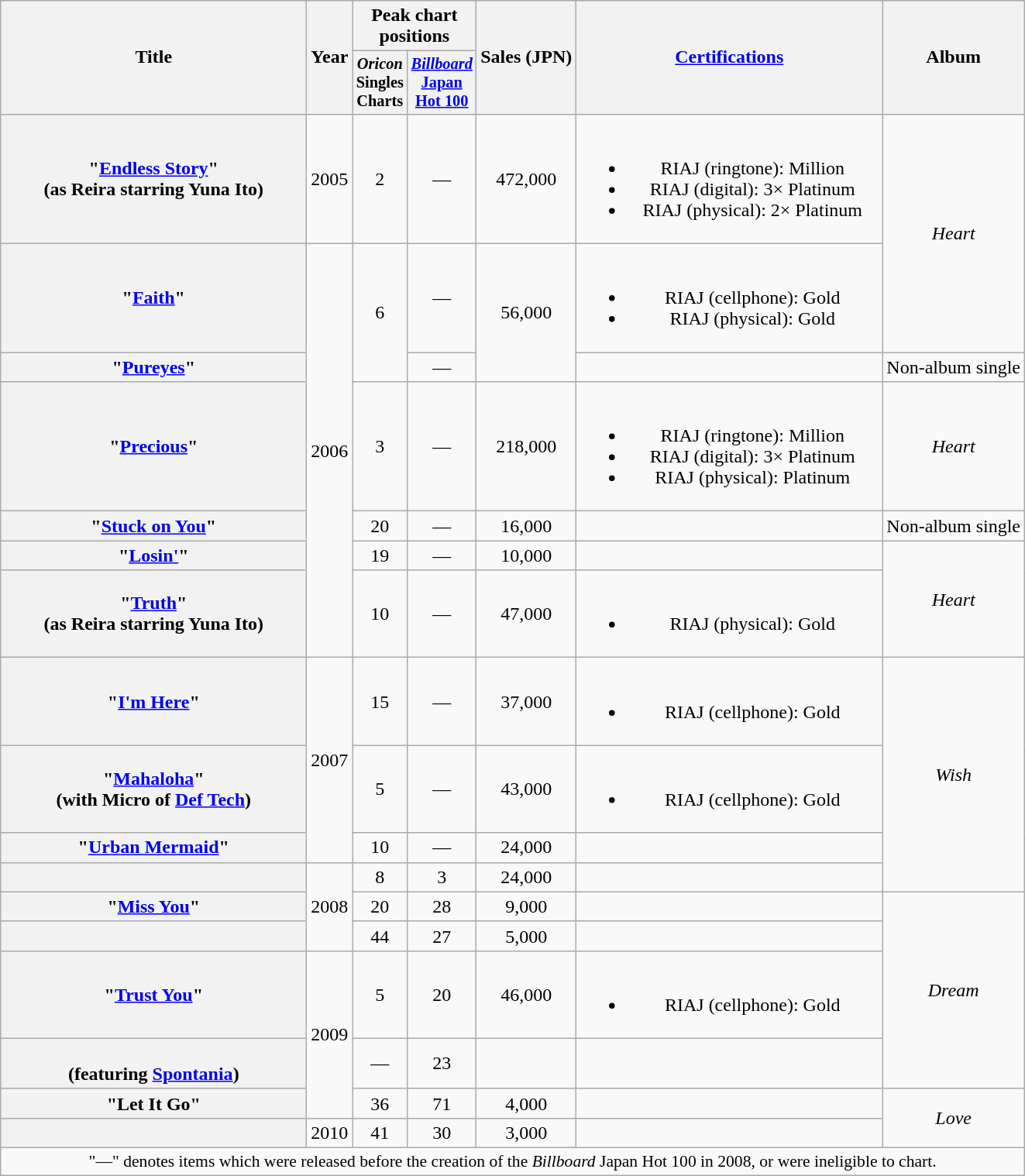<table class="wikitable plainrowheaders" style="text-align:center;">
<tr>
<th scope="col" rowspan="2" style="width:16em;">Title</th>
<th scope="col" rowspan="2">Year</th>
<th scope="col" colspan="2">Peak chart positions</th>
<th scope="col" rowspan="2">Sales (JPN)</th>
<th scope="col" rowspan="2" style="width:16em;"><a href='#'>Certifications</a></th>
<th scope="col" rowspan="2">Album</th>
</tr>
<tr>
<th style="width:3em;font-size:85%"><em>Oricon</em> Singles Charts<br></th>
<th style="width:3em;font-size:85%"><em><a href='#'>Billboard</a></em> <a href='#'>Japan Hot 100</a><br></th>
</tr>
<tr>
<th scope="row">"<a href='#'>Endless Story</a>"<br><span>(as Reira starring Yuna Ito)</span></th>
<td>2005</td>
<td>2</td>
<td>—</td>
<td>472,000</td>
<td><br><ul><li>RIAJ <span>(ringtone)</span>: Million</li><li>RIAJ <span>(digital)</span>: 3× Platinum</li><li>RIAJ <span>(physical)</span>: 2× Platinum</li></ul></td>
<td rowspan=2><em>Heart</em></td>
</tr>
<tr>
<th scope="row">"<a href='#'>Faith</a>"</th>
<td rowspan=6>2006</td>
<td rowspan="2">6</td>
<td>—</td>
<td rowspan="2">56,000</td>
<td><br><ul><li>RIAJ <span>(cellphone)</span>: Gold</li><li>RIAJ <span>(physical)</span>: Gold</li></ul></td>
</tr>
<tr>
<th scope="row">"<a href='#'>Pureyes</a>"</th>
<td>—</td>
<td></td>
<td>Non-album single</td>
</tr>
<tr>
<th scope="row">"<a href='#'>Precious</a>"</th>
<td>3</td>
<td>—</td>
<td>218,000</td>
<td><br><ul><li>RIAJ <span>(ringtone)</span>: Million</li><li>RIAJ <span>(digital)</span>: 3× Platinum</li><li>RIAJ <span>(physical)</span>: Platinum</li></ul></td>
<td><em>Heart</em></td>
</tr>
<tr>
<th scope="row">"<a href='#'>Stuck on You</a>"</th>
<td>20</td>
<td>—</td>
<td>16,000</td>
<td></td>
<td>Non-album single</td>
</tr>
<tr>
<th scope="row">"<a href='#'>Losin'</a>"</th>
<td>19</td>
<td>—</td>
<td>10,000</td>
<td></td>
<td rowspan="2"><em>Heart</em></td>
</tr>
<tr>
<th scope="row">"<a href='#'>Truth</a>"<br><span>(as Reira starring Yuna Ito)</span></th>
<td>10</td>
<td>—</td>
<td>47,000</td>
<td><br><ul><li>RIAJ <span>(physical)</span>: Gold</li></ul></td>
</tr>
<tr>
<th scope="row">"<a href='#'>I'm Here</a>"</th>
<td rowspan=3>2007</td>
<td>15</td>
<td>—</td>
<td>37,000</td>
<td><br><ul><li>RIAJ <span>(cellphone)</span>: Gold</li></ul></td>
<td rowspan=4><em>Wish</em></td>
</tr>
<tr>
<th scope="row">"<a href='#'>Mahaloha</a>"<br><span>(with Micro of <a href='#'>Def Tech</a>)</span></th>
<td>5</td>
<td>—</td>
<td>43,000</td>
<td><br><ul><li>RIAJ <span>(cellphone)</span>: Gold</li></ul></td>
</tr>
<tr>
<th scope="row">"<a href='#'>Urban Mermaid</a>"</th>
<td>10</td>
<td>—</td>
<td>24,000</td>
<td></td>
</tr>
<tr>
<th scope="row"></th>
<td rowspan=3>2008</td>
<td>8</td>
<td>3</td>
<td>24,000</td>
<td></td>
</tr>
<tr>
<th scope="row">"<a href='#'>Miss You</a>"</th>
<td>20</td>
<td>28</td>
<td>9,000</td>
<td></td>
<td rowspan=4><em>Dream</em></td>
</tr>
<tr>
<th scope="row"></th>
<td>44</td>
<td>27</td>
<td>5,000</td>
<td></td>
</tr>
<tr>
<th scope="row">"<a href='#'>Trust You</a>"</th>
<td rowspan=3>2009</td>
<td>5</td>
<td>20</td>
<td>46,000</td>
<td><br><ul><li>RIAJ <span>(cellphone)</span>: Gold</li></ul></td>
</tr>
<tr>
<th scope="row"><br><span>(featuring <a href='#'>Spontania</a>)</span></th>
<td>—</td>
<td>23</td>
<td></td>
<td></td>
</tr>
<tr>
<th scope="row">"Let It Go"</th>
<td>36</td>
<td>71</td>
<td>4,000</td>
<td></td>
<td rowspan=2><em>Love</em></td>
</tr>
<tr>
<th scope="row"></th>
<td>2010</td>
<td>41</td>
<td>30</td>
<td>3,000</td>
<td></td>
</tr>
<tr>
<td colspan="12" align="center" style="font-size:90%;">"—" denotes items which were released before the creation of the <em>Billboard</em> Japan Hot 100 in 2008, or were ineligible to chart.</td>
</tr>
</table>
